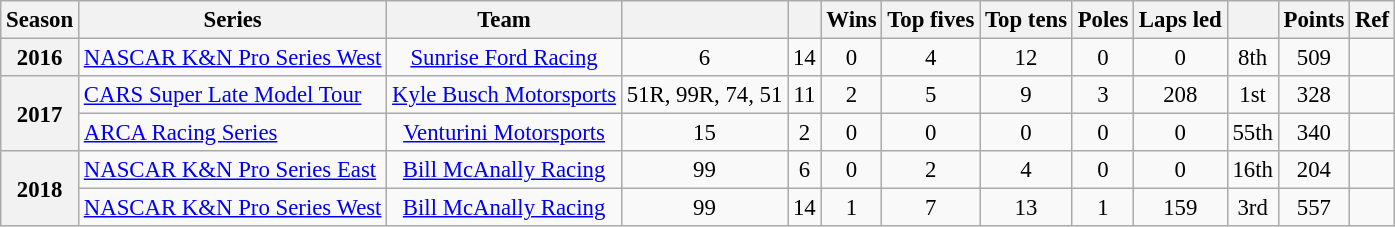<table class="wikitable" style="text-align:center; font-size:95%;">
<tr>
<th scope="col">Season</th>
<th scope="col">Series</th>
<th scope="col">Team</th>
<th scope="col"></th>
<th scope="col"></th>
<th scope="col">Wins</th>
<th scope="col">Top fives</th>
<th scope="col">Top tens</th>
<th scope="col">Poles</th>
<th scope="col">Laps led</th>
<th scope="col"></th>
<th scope="col">Points</th>
<th scope="col">Ref</th>
</tr>
<tr>
<th scope="row"><strong>2016</strong></th>
<td style="text-align:left;"><a href='#'>NASCAR K&N Pro Series West</a></td>
<td><a href='#'>Sunrise Ford Racing</a></td>
<td>6</td>
<td>14</td>
<td>0</td>
<td>4</td>
<td>12</td>
<td>0</td>
<td>0</td>
<td>8th</td>
<td>509</td>
<td></td>
</tr>
<tr>
<th scope="row" rowspan=2><strong>2017</strong></th>
<td style="text-align:left;"><a href='#'>CARS Super Late Model Tour</a></td>
<td><a href='#'>Kyle Busch Motorsports</a></td>
<td>51R, 99R, 74, 51</td>
<td>11</td>
<td>2</td>
<td>5</td>
<td>9</td>
<td>3</td>
<td>208</td>
<td>1st</td>
<td>328</td>
<td></td>
</tr>
<tr>
<td style="text-align:left;"><a href='#'>ARCA Racing Series</a></td>
<td><a href='#'>Venturini Motorsports</a></td>
<td>15</td>
<td>2</td>
<td>0</td>
<td>0</td>
<td>0</td>
<td>0</td>
<td>0</td>
<td>55th</td>
<td>340</td>
<td></td>
</tr>
<tr>
<th scope="row" rowspan=2><strong>2018</strong></th>
<td style="text-align:left;"><a href='#'>NASCAR K&N Pro Series East</a></td>
<td><a href='#'>Bill McAnally Racing</a></td>
<td>99</td>
<td>6</td>
<td>0</td>
<td>2</td>
<td>4</td>
<td>0</td>
<td>0</td>
<td>16th</td>
<td>204</td>
<td></td>
</tr>
<tr>
<td style="text-align:left;"><a href='#'>NASCAR K&N Pro Series West</a></td>
<td><a href='#'>Bill McAnally Racing</a></td>
<td>99</td>
<td>14</td>
<td>1</td>
<td>7</td>
<td>13</td>
<td>1</td>
<td>159</td>
<td>3rd</td>
<td>557</td>
<td></td>
</tr>
</table>
